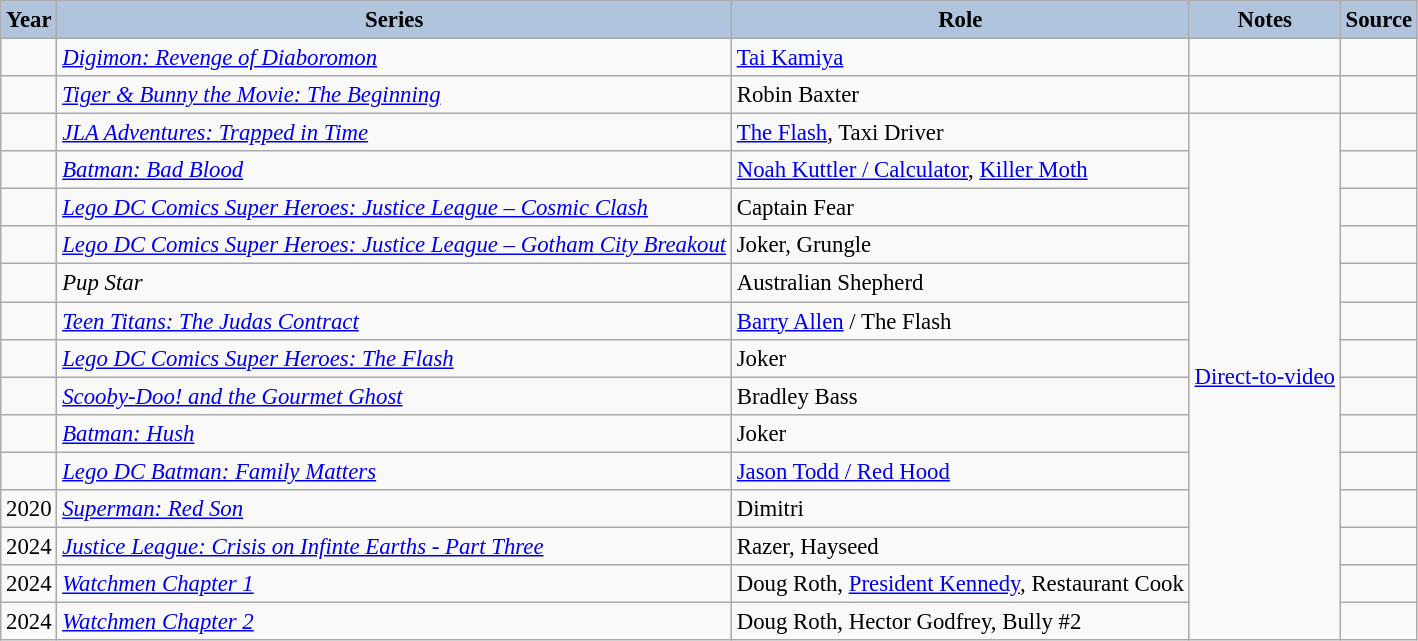<table class="wikitable sortable plainrowheaders" style="width=95%; font-size: 95%;">
<tr>
<th style="background:#b0c4de;">Year</th>
<th style="background:#b0c4de;">Series</th>
<th style="background:#b0c4de;">Role</th>
<th style="background:#b0c4de;" class="unsortable">Notes</th>
<th style="background:#b0c4de;" class="unsortable">Source</th>
</tr>
<tr>
<td></td>
<td><em><a href='#'>Digimon: Revenge of Diaboromon</a></em></td>
<td><a href='#'>Tai Kamiya</a></td>
<td></td>
<td></td>
</tr>
<tr>
<td></td>
<td><em><a href='#'>Tiger & Bunny the Movie: The Beginning</a></em></td>
<td>Robin Baxter</td>
<td></td>
<td></td>
</tr>
<tr>
<td></td>
<td><em><a href='#'>JLA Adventures: Trapped in Time</a></em></td>
<td><a href='#'>The Flash</a>, Taxi Driver</td>
<td rowspan="14"><a href='#'>Direct-to-video</a></td>
<td></td>
</tr>
<tr>
<td></td>
<td><em><a href='#'>Batman: Bad Blood</a></em></td>
<td><a href='#'>Noah Kuttler / Calculator</a>, <a href='#'>Killer Moth</a></td>
<td></td>
</tr>
<tr>
<td></td>
<td><em><a href='#'>Lego DC Comics Super Heroes: Justice League – Cosmic Clash</a></em></td>
<td>Captain Fear</td>
<td></td>
</tr>
<tr>
<td></td>
<td><em><a href='#'>Lego DC Comics Super Heroes: Justice League – Gotham City Breakout</a></em></td>
<td>Joker, Grungle</td>
<td></td>
</tr>
<tr>
<td></td>
<td><em>Pup Star</em></td>
<td>Australian Shepherd</td>
<td></td>
</tr>
<tr>
<td></td>
<td><em><a href='#'>Teen Titans: The Judas Contract</a></em></td>
<td><a href='#'>Barry Allen</a> / The Flash</td>
<td></td>
</tr>
<tr>
<td></td>
<td><em><a href='#'>Lego DC Comics Super Heroes: The Flash</a></em></td>
<td>Joker</td>
<td></td>
</tr>
<tr>
<td></td>
<td><em><a href='#'>Scooby-Doo! and the Gourmet Ghost</a></em></td>
<td>Bradley Bass</td>
<td></td>
</tr>
<tr>
<td></td>
<td><em><a href='#'>Batman: Hush</a></em></td>
<td>Joker</td>
<td></td>
</tr>
<tr>
<td></td>
<td><em><a href='#'>Lego DC Batman: Family Matters</a></em></td>
<td><a href='#'>Jason Todd / Red Hood</a></td>
<td></td>
</tr>
<tr>
<td>2020</td>
<td><em><a href='#'>Superman: Red Son</a></em></td>
<td>Dimitri</td>
<td></td>
</tr>
<tr>
<td>2024</td>
<td><em><a href='#'>Justice League: Crisis on Infinte Earths - Part Three</a></em></td>
<td>Razer, Hayseed</td>
<td></td>
</tr>
<tr>
<td>2024</td>
<td><em><a href='#'>Watchmen Chapter 1</a></em></td>
<td>Doug Roth, <a href='#'>President Kennedy</a>, Restaurant Cook</td>
<td></td>
</tr>
<tr>
<td>2024</td>
<td><em><a href='#'>Watchmen Chapter 2</a></em></td>
<td>Doug Roth, Hector Godfrey, Bully #2</td>
<td></td>
</tr>
</table>
